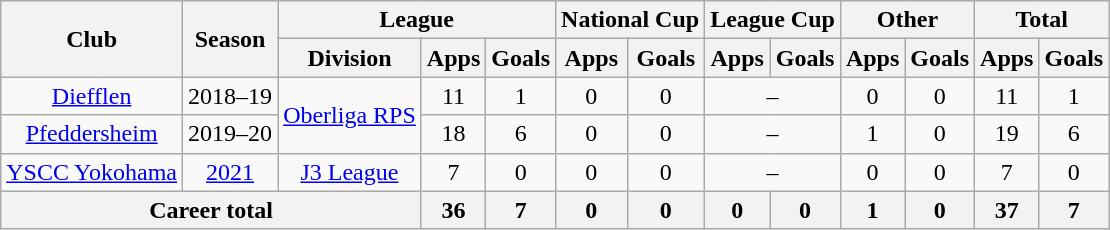<table class="wikitable" style="text-align: center">
<tr>
<th rowspan="2">Club</th>
<th rowspan="2">Season</th>
<th colspan="3">League</th>
<th colspan="2">National Cup</th>
<th colspan="2">League Cup</th>
<th colspan="2">Other</th>
<th colspan="2">Total</th>
</tr>
<tr>
<th>Division</th>
<th>Apps</th>
<th>Goals</th>
<th>Apps</th>
<th>Goals</th>
<th>Apps</th>
<th>Goals</th>
<th>Apps</th>
<th>Goals</th>
<th>Apps</th>
<th>Goals</th>
</tr>
<tr>
<td><a href='#'>Diefflen</a></td>
<td>2018–19</td>
<td rowspan="2"><a href='#'>Oberliga RPS</a></td>
<td>11</td>
<td>1</td>
<td>0</td>
<td>0</td>
<td colspan="2">–</td>
<td>0</td>
<td>0</td>
<td>11</td>
<td>1</td>
</tr>
<tr>
<td><a href='#'>Pfeddersheim</a></td>
<td>2019–20</td>
<td>18</td>
<td>6</td>
<td>0</td>
<td>0</td>
<td colspan="2">–</td>
<td>1</td>
<td>0</td>
<td>19</td>
<td>6</td>
</tr>
<tr>
<td><a href='#'>YSCC Yokohama</a></td>
<td><a href='#'>2021</a></td>
<td><a href='#'>J3 League</a></td>
<td>7</td>
<td>0</td>
<td>0</td>
<td>0</td>
<td colspan="2">–</td>
<td>0</td>
<td>0</td>
<td>7</td>
<td>0</td>
</tr>
<tr>
<th colspan=3>Career total</th>
<th>36</th>
<th>7</th>
<th>0</th>
<th>0</th>
<th>0</th>
<th>0</th>
<th>1</th>
<th>0</th>
<th>37</th>
<th>7</th>
</tr>
</table>
